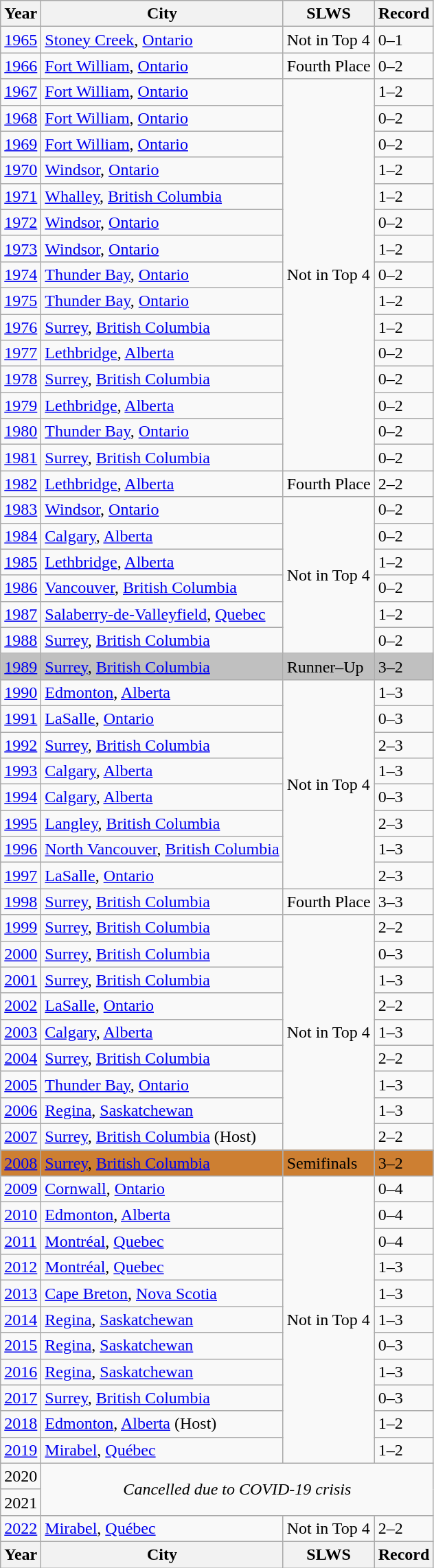<table class="wikitable">
<tr>
<th>Year</th>
<th>City</th>
<th>SLWS</th>
<th>Record</th>
</tr>
<tr>
<td><a href='#'>1965</a></td>
<td> <a href='#'>Stoney Creek</a>, <a href='#'>Ontario</a></td>
<td>Not in Top 4</td>
<td>0–1</td>
</tr>
<tr>
<td><a href='#'>1966</a></td>
<td> <a href='#'>Fort William</a>, <a href='#'>Ontario</a></td>
<td>Fourth Place</td>
<td>0–2</td>
</tr>
<tr>
<td><a href='#'>1967</a></td>
<td> <a href='#'>Fort William</a>, <a href='#'>Ontario</a></td>
<td rowspan=15>Not in Top 4</td>
<td>1–2</td>
</tr>
<tr>
<td><a href='#'>1968</a></td>
<td> <a href='#'>Fort William</a>, <a href='#'>Ontario</a></td>
<td>0–2</td>
</tr>
<tr>
<td><a href='#'>1969</a></td>
<td> <a href='#'>Fort William</a>, <a href='#'>Ontario</a></td>
<td>0–2</td>
</tr>
<tr>
<td><a href='#'>1970</a></td>
<td> <a href='#'>Windsor</a>, <a href='#'>Ontario</a></td>
<td>1–2</td>
</tr>
<tr>
<td><a href='#'>1971</a></td>
<td> <a href='#'>Whalley</a>, <a href='#'>British Columbia</a></td>
<td>1–2</td>
</tr>
<tr>
<td><a href='#'>1972</a></td>
<td> <a href='#'>Windsor</a>, <a href='#'>Ontario</a></td>
<td>0–2</td>
</tr>
<tr>
<td><a href='#'>1973</a></td>
<td> <a href='#'>Windsor</a>, <a href='#'>Ontario</a></td>
<td>1–2</td>
</tr>
<tr>
<td><a href='#'>1974</a></td>
<td> <a href='#'>Thunder Bay</a>, <a href='#'>Ontario</a></td>
<td>0–2</td>
</tr>
<tr>
<td><a href='#'>1975</a></td>
<td> <a href='#'>Thunder Bay</a>, <a href='#'>Ontario</a></td>
<td>1–2</td>
</tr>
<tr>
<td><a href='#'>1976</a></td>
<td> <a href='#'>Surrey</a>, <a href='#'>British Columbia</a></td>
<td>1–2</td>
</tr>
<tr>
<td><a href='#'>1977</a></td>
<td> <a href='#'>Lethbridge</a>, <a href='#'>Alberta</a></td>
<td>0–2</td>
</tr>
<tr>
<td><a href='#'>1978</a></td>
<td> <a href='#'>Surrey</a>, <a href='#'>British Columbia</a></td>
<td>0–2</td>
</tr>
<tr>
<td><a href='#'>1979</a></td>
<td> <a href='#'>Lethbridge</a>, <a href='#'>Alberta</a></td>
<td>0–2</td>
</tr>
<tr>
<td><a href='#'>1980</a></td>
<td> <a href='#'>Thunder Bay</a>, <a href='#'>Ontario</a></td>
<td>0–2</td>
</tr>
<tr>
<td><a href='#'>1981</a></td>
<td> <a href='#'>Surrey</a>, <a href='#'>British Columbia</a></td>
<td>0–2</td>
</tr>
<tr>
<td><a href='#'>1982</a></td>
<td> <a href='#'>Lethbridge</a>, <a href='#'>Alberta</a></td>
<td>Fourth Place</td>
<td>2–2</td>
</tr>
<tr>
<td><a href='#'>1983</a></td>
<td> <a href='#'>Windsor</a>, <a href='#'>Ontario</a></td>
<td rowspan=6>Not in Top 4</td>
<td>0–2</td>
</tr>
<tr>
<td><a href='#'>1984</a></td>
<td> <a href='#'>Calgary</a>, <a href='#'>Alberta</a></td>
<td>0–2</td>
</tr>
<tr>
<td><a href='#'>1985</a></td>
<td> <a href='#'>Lethbridge</a>, <a href='#'>Alberta</a></td>
<td>1–2</td>
</tr>
<tr>
<td><a href='#'>1986</a></td>
<td> <a href='#'>Vancouver</a>, <a href='#'>British Columbia</a></td>
<td>0–2</td>
</tr>
<tr>
<td><a href='#'>1987</a></td>
<td> <a href='#'>Salaberry-de-Valleyfield</a>, <a href='#'>Quebec</a></td>
<td>1–2</td>
</tr>
<tr>
<td><a href='#'>1988</a></td>
<td> <a href='#'>Surrey</a>, <a href='#'>British Columbia</a></td>
<td>0–2</td>
</tr>
<tr style="background:silver;">
<td><a href='#'>1989</a></td>
<td> <a href='#'>Surrey</a>, <a href='#'>British Columbia</a></td>
<td>Runner–Up</td>
<td>3–2</td>
</tr>
<tr>
<td><a href='#'>1990</a></td>
<td> <a href='#'>Edmonton</a>, <a href='#'>Alberta</a></td>
<td rowspan=8>Not in Top 4</td>
<td>1–3</td>
</tr>
<tr>
<td><a href='#'>1991</a></td>
<td> <a href='#'>LaSalle</a>, <a href='#'>Ontario</a></td>
<td>0–3</td>
</tr>
<tr>
<td><a href='#'>1992</a></td>
<td> <a href='#'>Surrey</a>, <a href='#'>British Columbia</a></td>
<td>2–3</td>
</tr>
<tr>
<td><a href='#'>1993</a></td>
<td> <a href='#'>Calgary</a>, <a href='#'>Alberta</a></td>
<td>1–3</td>
</tr>
<tr>
<td><a href='#'>1994</a></td>
<td> <a href='#'>Calgary</a>, <a href='#'>Alberta</a></td>
<td>0–3</td>
</tr>
<tr>
<td><a href='#'>1995</a></td>
<td> <a href='#'>Langley</a>, <a href='#'>British Columbia</a></td>
<td>2–3</td>
</tr>
<tr>
<td><a href='#'>1996</a></td>
<td> <a href='#'>North Vancouver</a>, <a href='#'>British Columbia</a></td>
<td>1–3</td>
</tr>
<tr>
<td><a href='#'>1997</a></td>
<td> <a href='#'>LaSalle</a>, <a href='#'>Ontario</a></td>
<td>2–3</td>
</tr>
<tr>
<td><a href='#'>1998</a></td>
<td> <a href='#'>Surrey</a>, <a href='#'>British Columbia</a></td>
<td>Fourth Place</td>
<td>3–3</td>
</tr>
<tr>
<td><a href='#'>1999</a></td>
<td> <a href='#'>Surrey</a>, <a href='#'>British Columbia</a></td>
<td rowspan=9>Not in Top 4</td>
<td>2–2</td>
</tr>
<tr>
<td><a href='#'>2000</a></td>
<td> <a href='#'>Surrey</a>, <a href='#'>British Columbia</a></td>
<td>0–3</td>
</tr>
<tr>
<td><a href='#'>2001</a></td>
<td> <a href='#'>Surrey</a>, <a href='#'>British Columbia</a></td>
<td>1–3</td>
</tr>
<tr>
<td><a href='#'>2002</a></td>
<td> <a href='#'>LaSalle</a>, <a href='#'>Ontario</a></td>
<td>2–2</td>
</tr>
<tr>
<td><a href='#'>2003</a></td>
<td> <a href='#'>Calgary</a>, <a href='#'>Alberta</a></td>
<td>1–3</td>
</tr>
<tr>
<td><a href='#'>2004</a></td>
<td> <a href='#'>Surrey</a>, <a href='#'>British Columbia</a></td>
<td>2–2</td>
</tr>
<tr>
<td><a href='#'>2005</a></td>
<td> <a href='#'>Thunder Bay</a>, <a href='#'>Ontario</a></td>
<td>1–3</td>
</tr>
<tr>
<td><a href='#'>2006</a></td>
<td> <a href='#'>Regina</a>, <a href='#'>Saskatchewan</a></td>
<td>1–3</td>
</tr>
<tr>
<td><a href='#'>2007</a></td>
<td> <a href='#'>Surrey</a>, <a href='#'>British Columbia</a> (Host)</td>
<td>2–2</td>
</tr>
<tr style="background:#cd7f32;">
<td><a href='#'>2008</a></td>
<td> <a href='#'>Surrey</a>, <a href='#'>British Columbia</a></td>
<td>Semifinals</td>
<td>3–2</td>
</tr>
<tr>
<td><a href='#'>2009</a></td>
<td> <a href='#'>Cornwall</a>, <a href='#'>Ontario</a></td>
<td rowspan=11>Not in Top 4</td>
<td>0–4</td>
</tr>
<tr>
<td><a href='#'>2010</a></td>
<td> <a href='#'>Edmonton</a>, <a href='#'>Alberta</a></td>
<td>0–4</td>
</tr>
<tr>
<td><a href='#'>2011</a></td>
<td> <a href='#'>Montréal</a>, <a href='#'>Quebec</a></td>
<td>0–4</td>
</tr>
<tr>
<td><a href='#'>2012</a></td>
<td> <a href='#'>Montréal</a>, <a href='#'>Quebec</a></td>
<td>1–3</td>
</tr>
<tr>
<td><a href='#'>2013</a></td>
<td> <a href='#'>Cape Breton</a>, <a href='#'>Nova Scotia</a></td>
<td>1–3</td>
</tr>
<tr>
<td><a href='#'>2014</a></td>
<td> <a href='#'>Regina</a>, <a href='#'>Saskatchewan</a></td>
<td>1–3</td>
</tr>
<tr>
<td><a href='#'>2015</a></td>
<td> <a href='#'>Regina</a>, <a href='#'>Saskatchewan</a></td>
<td>0–3</td>
</tr>
<tr>
<td><a href='#'>2016</a></td>
<td> <a href='#'>Regina</a>, <a href='#'>Saskatchewan</a></td>
<td>1–3</td>
</tr>
<tr>
<td><a href='#'>2017</a></td>
<td> <a href='#'>Surrey</a>, <a href='#'>British Columbia</a></td>
<td>0–3</td>
</tr>
<tr>
<td><a href='#'>2018</a></td>
<td> <a href='#'>Edmonton</a>, <a href='#'>Alberta</a> (Host)</td>
<td>1–2</td>
</tr>
<tr>
<td><a href='#'>2019</a></td>
<td> <a href='#'>Mirabel</a>, <a href='#'>Québec</a></td>
<td>1–2</td>
</tr>
<tr>
<td>2020</td>
<td colspan=3 rowspan=2 style="text-align:center;"><em>Cancelled due to COVID-19 crisis</em> </td>
</tr>
<tr>
<td>2021</td>
</tr>
<tr>
<td><a href='#'>2022</a></td>
<td> <a href='#'>Mirabel</a>, <a href='#'>Québec</a></td>
<td>Not in Top 4</td>
<td>2–2</td>
</tr>
<tr>
<th>Year</th>
<th>City</th>
<th>SLWS</th>
<th>Record</th>
</tr>
</table>
